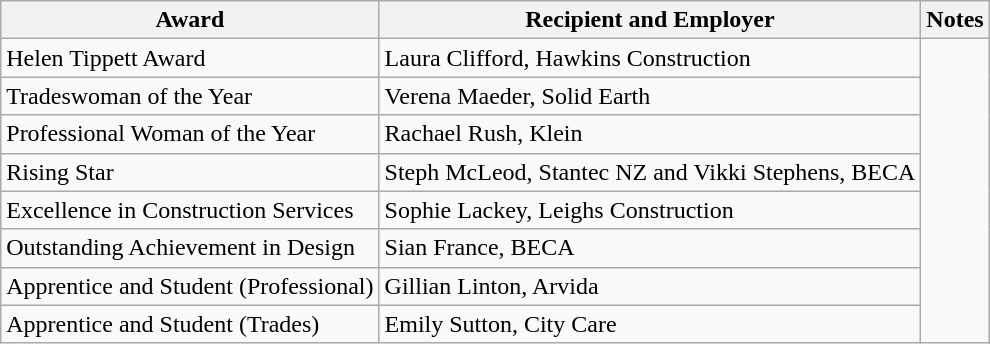<table class="wikitable">
<tr>
<th>Award</th>
<th>Recipient and Employer</th>
<th>Notes</th>
</tr>
<tr>
<td>Helen Tippett Award</td>
<td>Laura Clifford, Hawkins Construction</td>
<td rowspan="8"></td>
</tr>
<tr>
<td>Tradeswoman of the Year</td>
<td>Verena Maeder, Solid Earth</td>
</tr>
<tr>
<td>Professional Woman of the Year</td>
<td>Rachael Rush, Klein</td>
</tr>
<tr>
<td>Rising Star</td>
<td>Steph McLeod, Stantec NZ and Vikki Stephens, BECA</td>
</tr>
<tr>
<td>Excellence in Construction Services</td>
<td>Sophie Lackey, Leighs Construction</td>
</tr>
<tr>
<td>Outstanding Achievement in Design</td>
<td>Sian France, BECA</td>
</tr>
<tr>
<td>Apprentice and Student (Professional)</td>
<td>Gillian Linton, Arvida</td>
</tr>
<tr>
<td>Apprentice and Student (Trades)</td>
<td>Emily Sutton, City Care</td>
</tr>
</table>
